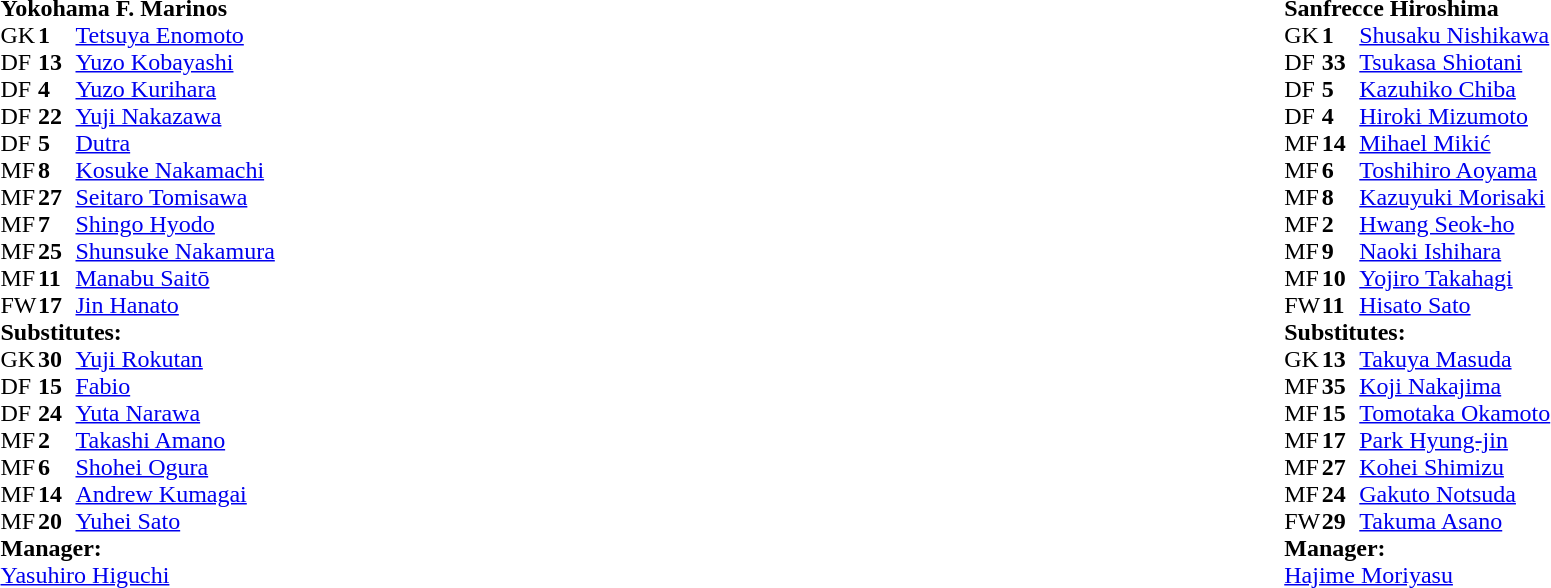<table width="100%">
<tr>
<td valign="top" width="50%"><br><table style="font-size: 100%" cellspacing="0" cellpadding="0">
<tr>
<td colspan="4"><strong>Yokohama F. Marinos</strong></td>
</tr>
<tr>
<th width="25"></th>
<th width="25"></th>
</tr>
<tr>
<td>GK</td>
<td><strong>1</strong></td>
<td> <a href='#'>Tetsuya Enomoto</a></td>
</tr>
<tr>
<td>DF</td>
<td><strong>13</strong></td>
<td> <a href='#'>Yuzo Kobayashi</a></td>
<td></td>
</tr>
<tr>
<td>DF</td>
<td><strong>4</strong></td>
<td> <a href='#'>Yuzo Kurihara</a></td>
</tr>
<tr>
<td>DF</td>
<td><strong>22</strong></td>
<td> <a href='#'>Yuji Nakazawa</a></td>
</tr>
<tr>
<td>DF</td>
<td><strong>5</strong></td>
<td> <a href='#'>Dutra</a></td>
</tr>
<tr>
<td>MF</td>
<td><strong>8</strong></td>
<td> <a href='#'>Kosuke Nakamachi</a></td>
</tr>
<tr>
<td>MF</td>
<td><strong>27</strong></td>
<td> <a href='#'>Seitaro Tomisawa</a></td>
</tr>
<tr>
<td>MF</td>
<td><strong>7</strong></td>
<td> <a href='#'>Shingo Hyodo</a></td>
</tr>
<tr>
<td>MF</td>
<td><strong>25</strong></td>
<td> <a href='#'>Shunsuke Nakamura</a></td>
</tr>
<tr>
<td>MF</td>
<td><strong>11</strong></td>
<td> <a href='#'>Manabu Saitō</a></td>
<td></td>
</tr>
<tr>
<td>FW</td>
<td><strong>17</strong></td>
<td> <a href='#'>Jin Hanato</a></td>
<td></td>
</tr>
<tr>
<td colspan="4"><strong>Substitutes:</strong></td>
</tr>
<tr>
<td>GK</td>
<td><strong>30</strong></td>
<td> <a href='#'>Yuji Rokutan</a></td>
</tr>
<tr>
<td>DF</td>
<td><strong>15</strong></td>
<td> <a href='#'>Fabio</a></td>
</tr>
<tr>
<td>DF</td>
<td><strong>24</strong></td>
<td> <a href='#'>Yuta Narawa</a></td>
<td></td>
</tr>
<tr>
<td>MF</td>
<td><strong>2</strong></td>
<td> <a href='#'>Takashi Amano</a></td>
</tr>
<tr>
<td>MF</td>
<td><strong>6</strong></td>
<td> <a href='#'>Shohei Ogura</a></td>
<td></td>
</tr>
<tr>
<td>MF</td>
<td><strong>14</strong></td>
<td> <a href='#'>Andrew Kumagai</a></td>
</tr>
<tr>
<td>MF</td>
<td><strong>20</strong></td>
<td> <a href='#'>Yuhei Sato</a></td>
<td></td>
</tr>
<tr>
<td colspan="4"><strong>Manager:</strong></td>
</tr>
<tr>
<td colspan="3"> <a href='#'>Yasuhiro Higuchi</a></td>
</tr>
</table>
</td>
<td valign="top" width="50%"><br><table style="font-size: 100%" cellspacing="0" cellpadding="0" align="center">
<tr>
<td colspan="4"><strong>Sanfrecce Hiroshima</strong></td>
</tr>
<tr>
<th width="25"></th>
<th width="25"></th>
</tr>
<tr>
<td>GK</td>
<td><strong>1</strong></td>
<td> <a href='#'>Shusaku Nishikawa</a></td>
</tr>
<tr>
<td>DF</td>
<td><strong>33</strong></td>
<td> <a href='#'>Tsukasa Shiotani</a></td>
</tr>
<tr>
<td>DF</td>
<td><strong>5</strong></td>
<td> <a href='#'>Kazuhiko Chiba</a></td>
</tr>
<tr>
<td>DF</td>
<td><strong>4</strong></td>
<td> <a href='#'>Hiroki Mizumoto</a></td>
</tr>
<tr>
<td>MF</td>
<td><strong>14</strong></td>
<td> <a href='#'>Mihael Mikić</a></td>
</tr>
<tr>
<td>MF</td>
<td><strong>6</strong></td>
<td> <a href='#'>Toshihiro Aoyama</a></td>
</tr>
<tr>
<td>MF</td>
<td><strong>8</strong></td>
<td> <a href='#'>Kazuyuki Morisaki</a></td>
</tr>
<tr>
<td>MF</td>
<td><strong>2</strong></td>
<td> <a href='#'>Hwang Seok-ho</a></td>
<td></td>
</tr>
<tr>
<td>MF</td>
<td><strong>9</strong></td>
<td> <a href='#'>Naoki Ishihara</a></td>
</tr>
<tr>
<td>MF</td>
<td><strong>10</strong></td>
<td> <a href='#'>Yojiro Takahagi</a></td>
<td></td>
</tr>
<tr>
<td>FW</td>
<td><strong>11</strong></td>
<td> <a href='#'>Hisato Sato</a></td>
<td></td>
</tr>
<tr>
<td colspan="4"><strong>Substitutes:</strong></td>
</tr>
<tr>
<td>GK</td>
<td><strong>13</strong></td>
<td> <a href='#'>Takuya Masuda</a></td>
</tr>
<tr>
<td>MF</td>
<td><strong>35</strong></td>
<td> <a href='#'>Koji Nakajima</a></td>
</tr>
<tr>
<td>MF</td>
<td><strong>15</strong></td>
<td> <a href='#'>Tomotaka Okamoto</a></td>
</tr>
<tr>
<td>MF</td>
<td><strong>17</strong></td>
<td> <a href='#'>Park Hyung-jin</a></td>
</tr>
<tr>
<td>MF</td>
<td><strong>27</strong></td>
<td> <a href='#'>Kohei Shimizu</a></td>
<td></td>
</tr>
<tr>
<td>MF</td>
<td><strong>24</strong></td>
<td> <a href='#'>Gakuto Notsuda</a></td>
<td></td>
</tr>
<tr>
<td>FW</td>
<td><strong>29</strong></td>
<td> <a href='#'>Takuma Asano</a></td>
<td></td>
</tr>
<tr>
<td colspan="4"><strong>Manager:</strong></td>
</tr>
<tr>
<td colspan="3"> <a href='#'>Hajime Moriyasu</a></td>
</tr>
</table>
</td>
</tr>
</table>
